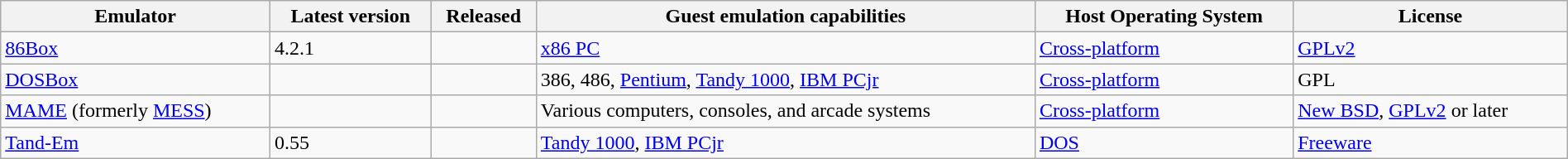<table class="wikitable sortable" style="width:100%">
<tr>
<th>Emulator</th>
<th>Latest version</th>
<th>Released</th>
<th>Guest emulation capabilities</th>
<th>Host Operating System</th>
<th>License</th>
</tr>
<tr>
<td><a href='#'>86Box</a></td>
<td>4.2.1</td>
<td></td>
<td><a href='#'>x86 PC</a></td>
<td><a href='#'>Cross-platform</a></td>
<td><a href='#'>GPLv2</a></td>
</tr>
<tr>
<td><a href='#'>DOSBox</a></td>
<td></td>
<td></td>
<td>386, 486, <a href='#'>Pentium</a>, <a href='#'>Tandy 1000</a>, <a href='#'>IBM PCjr</a></td>
<td><a href='#'>Cross-platform</a></td>
<td>GPL</td>
</tr>
<tr>
<td><a href='#'>MAME</a> (formerly <a href='#'>MESS</a>)</td>
<td></td>
<td></td>
<td>Various computers, consoles, and arcade systems</td>
<td><a href='#'>Cross-platform</a></td>
<td><a href='#'>New BSD</a>, <a href='#'>GPLv2</a> or later</td>
</tr>
<tr>
<td><a href='#'>Tand-Em</a></td>
<td>0.55</td>
<td></td>
<td><a href='#'>Tandy 1000</a>, <a href='#'>IBM PCjr</a></td>
<td><a href='#'>DOS</a></td>
<td><a href='#'>Freeware</a></td>
</tr>
</table>
